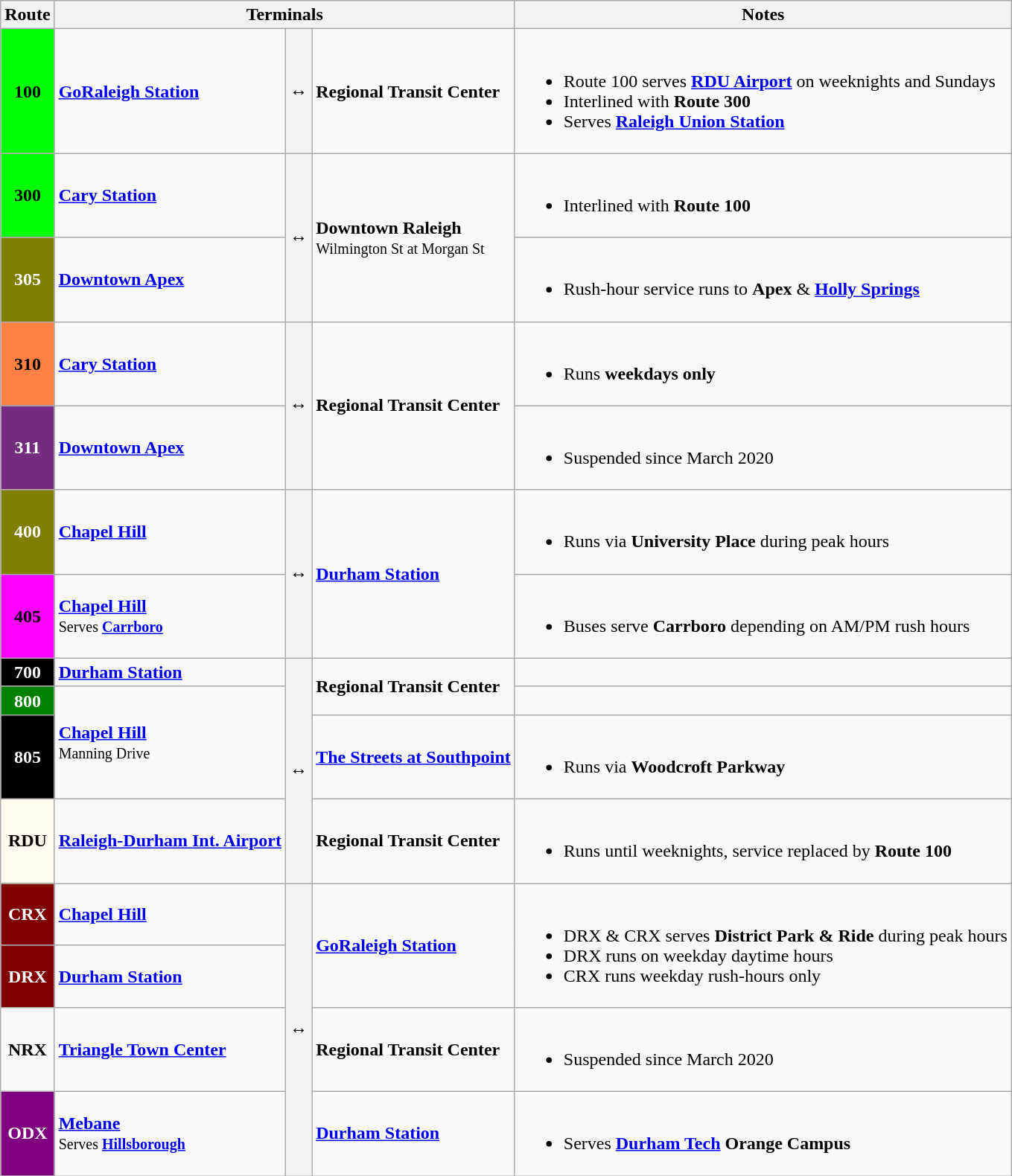<table class="wikitable">
<tr>
<th>Route</th>
<th colspan="3">Terminals</th>
<th>Notes</th>
</tr>
<tr>
<td style="background:#00ff00 ; color:black" align="center"><strong>100</strong></td>
<td><a href='#'><strong>GoRaleigh Station</strong></a></td>
<th><strong>↔</strong></th>
<td><strong>Regional Transit Center</strong></td>
<td><br><ul><li>Route 100 serves <a href='#'><strong>RDU Airport</strong></a>  on weeknights and Sundays</li><li>Interlined with <strong>Route 300</strong></li><li>Serves <strong><a href='#'>Raleigh Union Station</a></strong></li></ul></td>
</tr>
<tr>
<td style="background:#00ff00 ; color:black" align="center"><strong>300</strong></td>
<td><strong><a href='#'>Cary Station</a></strong></td>
<th rowspan="2"><strong>↔</strong></th>
<td rowspan="2"><strong>Downtown Raleigh</strong><br><small>Wilmington St at Morgan St</small></td>
<td><br><ul><li>Interlined with <strong>Route 100</strong></li></ul></td>
</tr>
<tr>
<td style="background:#808000 ; color:white" align="center"><strong>305</strong></td>
<td><a href='#'><strong>Downtown Apex</strong></a></td>
<td><br><ul><li>Rush-hour service runs to <strong>Apex</strong> & <a href='#'><strong>Holly Springs</strong></a></li></ul></td>
</tr>
<tr>
<td style="background:#ff8040 ; color:black" align="center"><strong>310</strong></td>
<td><a href='#'><strong>Cary Station</strong></a></td>
<th rowspan="2"><strong>↔</strong></th>
<td rowspan="2"><strong>Regional Transit Center</strong></td>
<td><br><ul><li>Runs <strong>weekdays only</strong></li></ul></td>
</tr>
<tr>
<td style="background:#742b80 ; color:white" align="center"><strong>311</strong></td>
<td><strong><a href='#'>Downtown Apex</a></strong></td>
<td><br><ul><li>Suspended since March 2020</li></ul></td>
</tr>
<tr>
<td style="background:#808000 ; color:white" align="center"><strong>400</strong></td>
<td><strong><a href='#'>Chapel Hill</a></strong></td>
<th rowspan="2"><strong>↔</strong></th>
<td rowspan="2"><a href='#'><strong>Durham Station</strong></a></td>
<td><br><ul><li>Runs via <strong>University Place</strong> during peak hours</li></ul></td>
</tr>
<tr>
<td style="background:#ff00ff; color:black" align="center"><strong>405</strong></td>
<td><strong><a href='#'>Chapel Hill</a></strong><br><small>Serves <strong><a href='#'>Carrboro</a></strong></small> <br></td>
<td><br><ul><li>Buses serve <strong>Carrboro</strong> depending on AM/PM rush hours</li></ul></td>
</tr>
<tr>
<td style="background:#000000 ; color:white" align="center"><strong>700</strong></td>
<td><a href='#'><strong>Durham Station</strong></a></td>
<th rowspan="4"><strong>↔</strong></th>
<td rowspan="2"><strong>Regional Transit Center</strong></td>
<td></td>
</tr>
<tr>
<td style="background:#008000 ; color:white" align="center"><strong>800</strong></td>
<td rowspan="2"><a href='#'><strong>Chapel Hill</strong></a><br><small>Manning Drive</small></td>
<td></td>
</tr>
<tr>
<td style="background:#000000; color:white" align="center"><strong>805</strong></td>
<td><strong><a href='#'>The Streets at Southpoint</a></strong></td>
<td><br><ul><li>Runs via <strong>Woodcroft Parkway</strong></li></ul></td>
</tr>
<tr>
<td style="background:#fffbf0 ; color:black" align="center"><strong>RDU</strong></td>
<td><strong><a href='#'>Raleigh-Durham Int. Airport</a></strong></td>
<td><strong>Regional Transit Center</strong></td>
<td><br><ul><li>Runs until weeknights, service replaced by <strong>Route 100</strong></li></ul></td>
</tr>
<tr>
<td style="background:#800000 ; color:white" align="center"><strong>CRX</strong></td>
<td><strong><a href='#'>Chapel Hill</a></strong></td>
<th rowspan="4"><strong>↔</strong></th>
<td rowspan="2"><a href='#'><strong>GoRaleigh Station</strong></a></td>
<td rowspan="2"><br><ul><li>DRX & CRX serves <strong>District Park & Ride</strong> during peak hours</li><li>DRX runs on weekday daytime hours</li><li>CRX runs weekday rush-hours only</li></ul></td>
</tr>
<tr>
<td style="background:#800000 ; color:white" align="center"><strong>DRX</strong></td>
<td><strong><a href='#'>Durham Station</a></strong></td>
</tr>
<tr>
<td align="center"><strong>NRX</strong></td>
<td><strong><a href='#'>Triangle Town Center</a></strong></td>
<td><strong>Regional Transit Center</strong></td>
<td><br><ul><li>Suspended since March 2020</li></ul></td>
</tr>
<tr>
<td style="background:#800080 ; color:white" align="center"><strong>ODX</strong></td>
<td><strong><a href='#'>Mebane</a></strong><br><small>Serves <a href='#'><strong>Hillsborough</strong></a></small></td>
<td><a href='#'><strong>Durham Station</strong></a></td>
<td><br><ul><li>Serves <strong><a href='#'>Durham Tech</a> Orange Campus</strong></li></ul></td>
</tr>
</table>
